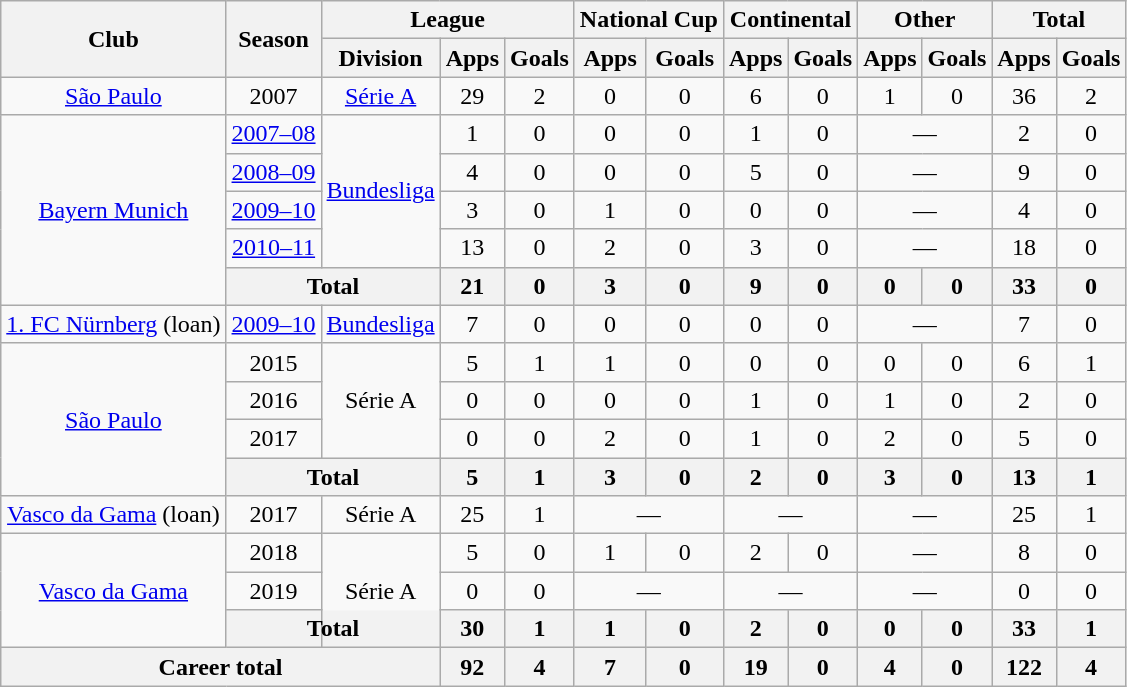<table class="wikitable" style="text-align:center">
<tr>
<th rowspan="2">Club</th>
<th rowspan="2">Season</th>
<th colspan="3">League</th>
<th colspan="2">National Cup</th>
<th colspan="2">Continental</th>
<th colspan="2">Other</th>
<th colspan="2">Total</th>
</tr>
<tr>
<th>Division</th>
<th>Apps</th>
<th>Goals</th>
<th>Apps</th>
<th>Goals</th>
<th>Apps</th>
<th>Goals</th>
<th>Apps</th>
<th>Goals</th>
<th>Apps</th>
<th>Goals</th>
</tr>
<tr>
<td><a href='#'>São Paulo</a></td>
<td>2007</td>
<td><a href='#'>Série A</a></td>
<td>29</td>
<td>2</td>
<td>0</td>
<td>0</td>
<td>6</td>
<td>0</td>
<td>1</td>
<td>0</td>
<td>36</td>
<td>2</td>
</tr>
<tr>
<td rowspan="5"><a href='#'>Bayern Munich</a></td>
<td><a href='#'>2007–08</a></td>
<td rowspan="4"><a href='#'>Bundesliga</a></td>
<td>1</td>
<td>0</td>
<td>0</td>
<td>0</td>
<td>1</td>
<td>0</td>
<td colspan="2">—</td>
<td>2</td>
<td>0</td>
</tr>
<tr>
<td><a href='#'>2008–09</a></td>
<td>4</td>
<td>0</td>
<td>0</td>
<td>0</td>
<td>5</td>
<td>0</td>
<td colspan="2">—</td>
<td>9</td>
<td>0</td>
</tr>
<tr>
<td><a href='#'>2009–10</a></td>
<td>3</td>
<td>0</td>
<td>1</td>
<td>0</td>
<td>0</td>
<td>0</td>
<td colspan="2">—</td>
<td>4</td>
<td>0</td>
</tr>
<tr –>
<td><a href='#'>2010–11</a></td>
<td>13</td>
<td>0</td>
<td>2</td>
<td>0</td>
<td>3</td>
<td>0</td>
<td colspan="2">—</td>
<td>18</td>
<td>0</td>
</tr>
<tr>
<th colspan="2">Total</th>
<th>21</th>
<th>0</th>
<th>3</th>
<th>0</th>
<th>9</th>
<th>0</th>
<th>0</th>
<th>0</th>
<th>33</th>
<th>0</th>
</tr>
<tr>
<td><a href='#'>1. FC Nürnberg</a> (loan)</td>
<td><a href='#'>2009–10</a></td>
<td><a href='#'>Bundesliga</a></td>
<td>7</td>
<td>0</td>
<td>0</td>
<td>0</td>
<td>0</td>
<td>0</td>
<td colspan="2">—</td>
<td>7</td>
<td>0</td>
</tr>
<tr>
<td rowspan="4"><a href='#'>São Paulo</a></td>
<td>2015</td>
<td rowspan="3">Série A</td>
<td>5</td>
<td>1</td>
<td>1</td>
<td>0</td>
<td>0</td>
<td>0</td>
<td>0</td>
<td>0</td>
<td>6</td>
<td>1</td>
</tr>
<tr>
<td>2016</td>
<td>0</td>
<td>0</td>
<td>0</td>
<td>0</td>
<td>1</td>
<td>0</td>
<td>1</td>
<td>0</td>
<td>2</td>
<td>0</td>
</tr>
<tr>
<td>2017</td>
<td>0</td>
<td>0</td>
<td>2</td>
<td>0</td>
<td>1</td>
<td>0</td>
<td>2</td>
<td>0</td>
<td>5</td>
<td>0</td>
</tr>
<tr>
<th colspan="2">Total</th>
<th>5</th>
<th>1</th>
<th>3</th>
<th>0</th>
<th>2</th>
<th>0</th>
<th>3</th>
<th>0</th>
<th>13</th>
<th>1</th>
</tr>
<tr>
<td><a href='#'>Vasco da Gama</a> (loan)</td>
<td>2017</td>
<td>Série A</td>
<td>25</td>
<td>1</td>
<td colspan="2">—</td>
<td colspan="2">—</td>
<td colspan="2">—</td>
<td>25</td>
<td>1</td>
</tr>
<tr>
<td rowspan="3"><a href='#'>Vasco da Gama</a></td>
<td>2018</td>
<td rowspan="3">Série A</td>
<td>5</td>
<td>0</td>
<td>1</td>
<td>0</td>
<td>2</td>
<td>0</td>
<td colspan="2">—</td>
<td>8</td>
<td>0</td>
</tr>
<tr>
<td>2019</td>
<td>0</td>
<td>0</td>
<td colspan="2">—</td>
<td colspan="2">—</td>
<td colspan="2">—</td>
<td>0</td>
<td>0</td>
</tr>
<tr>
<th colspan="2">Total</th>
<th>30</th>
<th>1</th>
<th>1</th>
<th>0</th>
<th>2</th>
<th>0</th>
<th>0</th>
<th>0</th>
<th>33</th>
<th>1</th>
</tr>
<tr>
<th colspan="3">Career total</th>
<th>92</th>
<th>4</th>
<th>7</th>
<th>0</th>
<th>19</th>
<th>0</th>
<th>4</th>
<th>0</th>
<th>122</th>
<th>4</th>
</tr>
</table>
